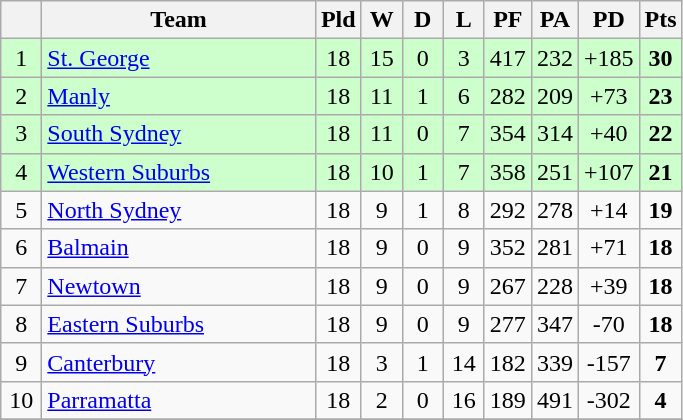<table class="wikitable" style="text-align:center;">
<tr>
<th width=20 abbr="Position×"></th>
<th width=175>Team</th>
<th width=20 abbr="Played">Pld</th>
<th width=20 abbr="Won">W</th>
<th width=20 abbr="Drawn">D</th>
<th width=20 abbr="Lost">L</th>
<th width=20 abbr="Points for">PF</th>
<th width=20 abbr="Points against">PA</th>
<th width=20 abbr="Points difference">PD</th>
<th width=20 abbr="Points">Pts</th>
</tr>
<tr style="background: #ccffcc;">
<td>1</td>
<td style="text-align:left;"> <a href='#'>St. George</a></td>
<td>18</td>
<td>15</td>
<td>0</td>
<td>3</td>
<td>417</td>
<td>232</td>
<td>+185</td>
<td><strong>30</strong></td>
</tr>
<tr style="background: #ccffcc;">
<td>2</td>
<td style="text-align:left;"> <a href='#'>Manly</a></td>
<td>18</td>
<td>11</td>
<td>1</td>
<td>6</td>
<td>282</td>
<td>209</td>
<td>+73</td>
<td><strong>23</strong></td>
</tr>
<tr style="background: #ccffcc;">
<td>3</td>
<td style="text-align:left;"> <a href='#'>South Sydney</a></td>
<td>18</td>
<td>11</td>
<td>0</td>
<td>7</td>
<td>354</td>
<td>314</td>
<td>+40</td>
<td><strong>22</strong></td>
</tr>
<tr style="background: #ccffcc;">
<td>4</td>
<td style="text-align:left;"> <a href='#'>Western Suburbs</a></td>
<td>18</td>
<td>10</td>
<td>1</td>
<td>7</td>
<td>358</td>
<td>251</td>
<td>+107</td>
<td><strong>21</strong></td>
</tr>
<tr>
<td>5</td>
<td style="text-align:left;"> <a href='#'>North Sydney</a></td>
<td>18</td>
<td>9</td>
<td>1</td>
<td>8</td>
<td>292</td>
<td>278</td>
<td>+14</td>
<td><strong>19</strong></td>
</tr>
<tr>
<td>6</td>
<td style="text-align:left;"> <a href='#'>Balmain</a></td>
<td>18</td>
<td>9</td>
<td>0</td>
<td>9</td>
<td>352</td>
<td>281</td>
<td>+71</td>
<td><strong>18</strong></td>
</tr>
<tr>
<td>7</td>
<td style="text-align:left;"> <a href='#'>Newtown</a></td>
<td>18</td>
<td>9</td>
<td>0</td>
<td>9</td>
<td>267</td>
<td>228</td>
<td>+39</td>
<td><strong>18</strong></td>
</tr>
<tr>
<td>8</td>
<td style="text-align:left;"> <a href='#'>Eastern Suburbs</a></td>
<td>18</td>
<td>9</td>
<td>0</td>
<td>9</td>
<td>277</td>
<td>347</td>
<td>-70</td>
<td><strong>18</strong></td>
</tr>
<tr>
<td>9</td>
<td style="text-align:left;"> <a href='#'>Canterbury</a></td>
<td>18</td>
<td>3</td>
<td>1</td>
<td>14</td>
<td>182</td>
<td>339</td>
<td>-157</td>
<td><strong>7</strong></td>
</tr>
<tr>
<td>10</td>
<td style="text-align:left;"> <a href='#'>Parramatta</a></td>
<td>18</td>
<td>2</td>
<td>0</td>
<td>16</td>
<td>189</td>
<td>491</td>
<td>-302</td>
<td><strong>4</strong></td>
</tr>
<tr>
</tr>
</table>
